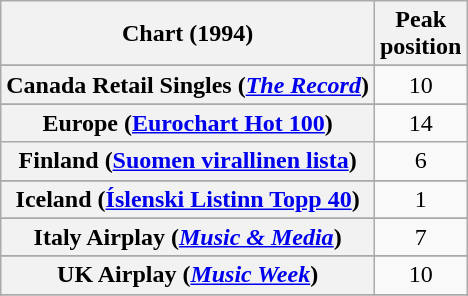<table class="wikitable sortable plainrowheaders" style="text-align:center">
<tr>
<th>Chart (1994)</th>
<th>Peak<br>position</th>
</tr>
<tr>
</tr>
<tr>
</tr>
<tr>
</tr>
<tr>
<th scope="row">Canada Retail Singles (<em><a href='#'>The Record</a></em>)</th>
<td>10</td>
</tr>
<tr>
</tr>
<tr>
<th scope="row">Europe (<a href='#'>Eurochart Hot 100</a>)</th>
<td>14</td>
</tr>
<tr>
<th scope="row">Finland (<a href='#'>Suomen virallinen lista</a>)</th>
<td>6</td>
</tr>
<tr>
</tr>
<tr>
<th scope="row">Iceland (<a href='#'>Íslenski Listinn Topp 40</a>)</th>
<td>1</td>
</tr>
<tr>
</tr>
<tr>
<th scope="row">Italy Airplay (<em><a href='#'>Music & Media</a></em>)</th>
<td>7</td>
</tr>
<tr>
</tr>
<tr>
</tr>
<tr>
</tr>
<tr>
</tr>
<tr>
</tr>
<tr>
</tr>
<tr>
</tr>
<tr>
</tr>
<tr>
<th scope="row">UK Airplay (<em><a href='#'>Music Week</a></em>)</th>
<td>10</td>
</tr>
<tr>
</tr>
<tr>
</tr>
<tr>
</tr>
<tr>
</tr>
<tr>
</tr>
</table>
